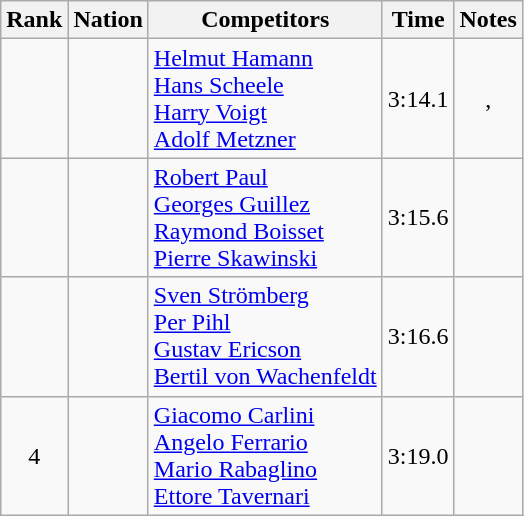<table class="wikitable sortable" style="text-align:center">
<tr>
<th>Rank</th>
<th>Nation</th>
<th>Competitors</th>
<th>Time</th>
<th>Notes</th>
</tr>
<tr>
<td></td>
<td align=left></td>
<td align=left><a href='#'>Helmut Hamann</a><br><a href='#'>Hans Scheele</a><br><a href='#'>Harry Voigt</a><br><a href='#'>Adolf Metzner</a></td>
<td>3:14.1</td>
<td>, </td>
</tr>
<tr>
<td></td>
<td align=left></td>
<td align=left><a href='#'>Robert Paul</a><br><a href='#'>Georges Guillez</a><br><a href='#'>Raymond Boisset</a><br><a href='#'>Pierre Skawinski</a></td>
<td>3:15.6</td>
<td></td>
</tr>
<tr>
<td></td>
<td align=left></td>
<td align=left><a href='#'>Sven Strömberg</a><br><a href='#'>Per Pihl</a><br><a href='#'>Gustav Ericson</a><br><a href='#'>Bertil von Wachenfeldt</a></td>
<td>3:16.6</td>
<td></td>
</tr>
<tr>
<td>4</td>
<td align=left></td>
<td align=left><a href='#'>Giacomo Carlini</a><br><a href='#'>Angelo Ferrario</a><br><a href='#'>Mario Rabaglino</a><br><a href='#'>Ettore Tavernari</a></td>
<td>3:19.0</td>
<td></td>
</tr>
</table>
